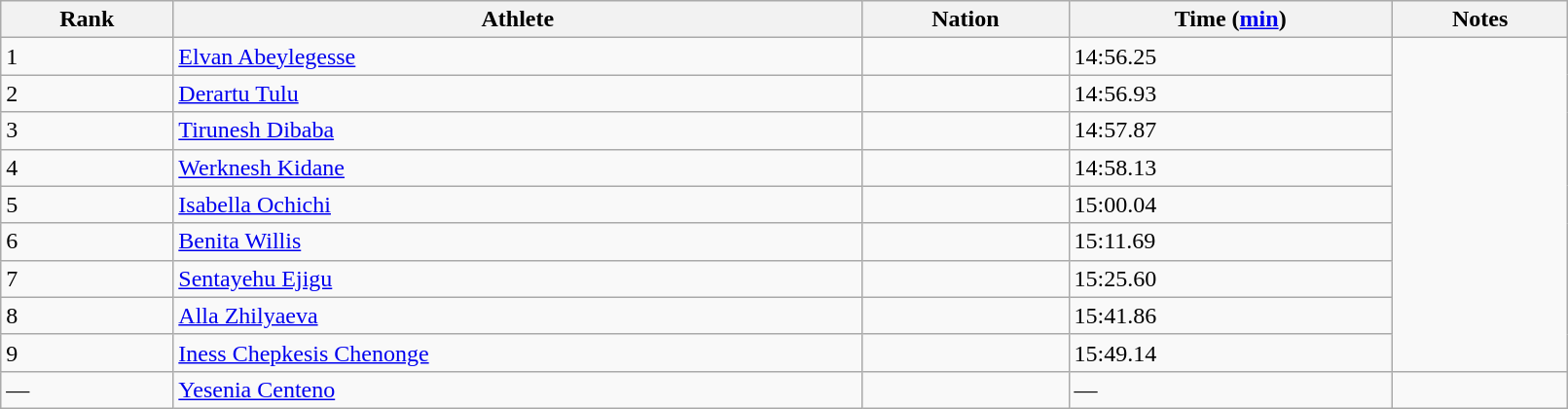<table class="wikitable" style="text=align:center;" width=85%>
<tr>
<th>Rank</th>
<th>Athlete</th>
<th>Nation</th>
<th>Time (<a href='#'>min</a>)</th>
<th>Notes</th>
</tr>
<tr>
<td>1</td>
<td><a href='#'>Elvan Abeylegesse</a></td>
<td></td>
<td>14:56.25</td>
</tr>
<tr>
<td>2</td>
<td><a href='#'>Derartu Tulu</a></td>
<td></td>
<td>14:56.93</td>
</tr>
<tr>
<td>3</td>
<td><a href='#'>Tirunesh Dibaba</a></td>
<td></td>
<td>14:57.87</td>
</tr>
<tr>
<td>4</td>
<td><a href='#'>Werknesh Kidane</a></td>
<td></td>
<td>14:58.13</td>
</tr>
<tr>
<td>5</td>
<td><a href='#'>Isabella Ochichi</a></td>
<td></td>
<td>15:00.04</td>
</tr>
<tr>
<td>6</td>
<td><a href='#'>Benita Willis</a></td>
<td></td>
<td>15:11.69</td>
</tr>
<tr>
<td>7</td>
<td><a href='#'>Sentayehu Ejigu</a></td>
<td></td>
<td>15:25.60</td>
</tr>
<tr>
<td>8</td>
<td><a href='#'>Alla Zhilyaeva</a></td>
<td></td>
<td>15:41.86</td>
</tr>
<tr>
<td>9</td>
<td><a href='#'>Iness Chepkesis Chenonge</a></td>
<td></td>
<td>15:49.14</td>
</tr>
<tr>
<td>—</td>
<td><a href='#'>Yesenia Centeno</a></td>
<td></td>
<td>—</td>
<td></td>
</tr>
</table>
